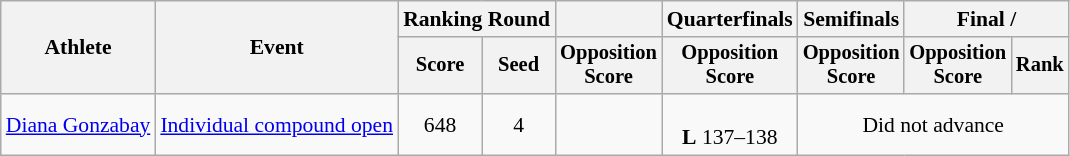<table class=wikitable style=font-size:90%;text-align:center>
<tr>
<th rowspan=2>Athlete</th>
<th rowspan=2>Event</th>
<th colspan=2>Ranking Round</th>
<th></th>
<th>Quarterfinals</th>
<th>Semifinals</th>
<th colspan=2>Final / </th>
</tr>
<tr style=font-size:95%>
<th>Score</th>
<th>Seed</th>
<th>Opposition<br>Score</th>
<th>Opposition<br>Score</th>
<th>Opposition<br>Score</th>
<th>Opposition<br>Score</th>
<th>Rank</th>
</tr>
<tr>
<td align=left><a href='#'>Diana Gonzabay</a></td>
<td align=left><a href='#'>Individual compound open</a></td>
<td>648</td>
<td>4</td>
<td></td>
<td><br><strong>L</strong> 137–138</td>
<td colspan=3>Did not advance</td>
</tr>
</table>
